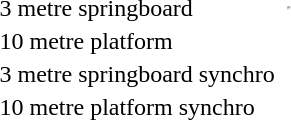<table>
<tr>
<td>3 metre springboard</td>
<td></td>
<td><hr></td>
<td></td>
</tr>
<tr>
<td>10 metre platform</td>
<td></td>
<td></td>
<td></td>
</tr>
<tr>
<td>3 metre springboard synchro</td>
<td></td>
<td></td>
<td></td>
</tr>
<tr>
<td>10 metre platform synchro</td>
<td></td>
<td></td>
<td></td>
</tr>
</table>
